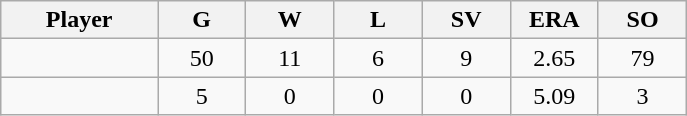<table class="wikitable sortable">
<tr>
<th bgcolor="#DDDDFF" width="16%">Player</th>
<th bgcolor="#DDDDFF" width="9%">G</th>
<th bgcolor="#DDDDFF" width="9%">W</th>
<th bgcolor="#DDDDFF" width="9%">L</th>
<th bgcolor="#DDDDFF" width="9%">SV</th>
<th bgcolor="#DDDDFF" width="9%">ERA</th>
<th bgcolor="#DDDDFF" width="9%">SO</th>
</tr>
<tr align="center">
<td></td>
<td>50</td>
<td>11</td>
<td>6</td>
<td>9</td>
<td>2.65</td>
<td>79</td>
</tr>
<tr align="center">
<td></td>
<td>5</td>
<td>0</td>
<td>0</td>
<td>0</td>
<td>5.09</td>
<td>3</td>
</tr>
</table>
